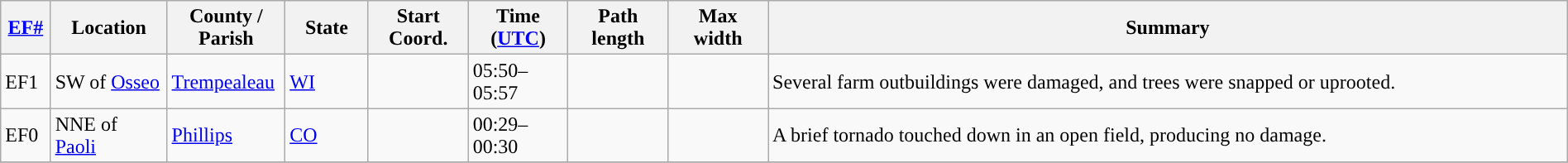<table class="wikitable sortable" style="width:100%;">
<tr>
<th scope="col"  style="width:3%; text-align:center;"><a href='#'>EF#</a></th>
<th scope="col"  style="width:7%; text-align:center;" class="unsortable">Location</th>
<th scope="col"  style="width:6%; text-align:center;" class="unsortable">County / Parish</th>
<th scope="col"  style="width:5%; text-align:center;">State</th>
<th scope="col"  style="width:6%; text-align:center;">Start Coord.</th>
<th scope="col"  style="width:6%; text-align:center;">Time (<a href='#'>UTC</a>)</th>
<th scope="col"  style="width:6%; text-align:center;">Path length</th>
<th scope="col"  style="width:6%; text-align:center;">Max width</th>
<th scope="col" class="unsortable" style="width:48%; text-align:center;">Summary</th>
</tr>
<tr>
<td>EF1</td>
<td>SW of <a href='#'>Osseo</a></td>
<td><a href='#'>Trempealeau</a></td>
<td><a href='#'>WI</a></td>
<td></td>
<td>05:50–05:57</td>
<td></td>
<td></td>
<td>Several farm outbuildings were damaged, and trees were snapped or uprooted.</td>
</tr>
<tr>
<td>EF0</td>
<td>NNE of <a href='#'>Paoli</a></td>
<td><a href='#'>Phillips</a></td>
<td><a href='#'>CO</a></td>
<td></td>
<td>00:29–00:30</td>
<td></td>
<td></td>
<td>A brief tornado touched down in an open field, producing no damage.</td>
</tr>
<tr>
</tr>
</table>
